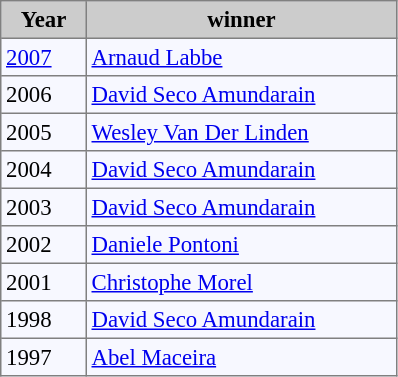<table bgcolor="#f7f8ff" cellpadding="3" cellspacing="0" border="1" style="font-size: 95%; border: gray solid 1px; border-collapse: collapse;">
<tr bgcolor="#CCCCCC">
<td align="center" width="50"><strong>Year</strong></td>
<td align="center" width="200"><strong>winner</strong></td>
</tr>
<tr align="left">
<td><a href='#'>2007</a></td>
<td> <a href='#'>Arnaud Labbe</a></td>
</tr>
<tr align="left">
<td>2006</td>
<td> <a href='#'>David Seco Amundarain</a></td>
</tr>
<tr align="left">
<td>2005</td>
<td> <a href='#'>Wesley Van Der Linden</a></td>
</tr>
<tr align="left">
<td>2004</td>
<td> <a href='#'>David Seco Amundarain</a></td>
</tr>
<tr align="left">
<td>2003</td>
<td> <a href='#'>David Seco Amundarain</a></td>
</tr>
<tr align="left">
<td>2002</td>
<td> <a href='#'>Daniele Pontoni</a></td>
</tr>
<tr align="left">
<td>2001</td>
<td> <a href='#'>Christophe Morel</a></td>
</tr>
<tr align="left">
<td>1998</td>
<td> <a href='#'>David Seco Amundarain</a></td>
</tr>
<tr align="left">
<td>1997</td>
<td> <a href='#'>Abel Maceira</a></td>
</tr>
</table>
